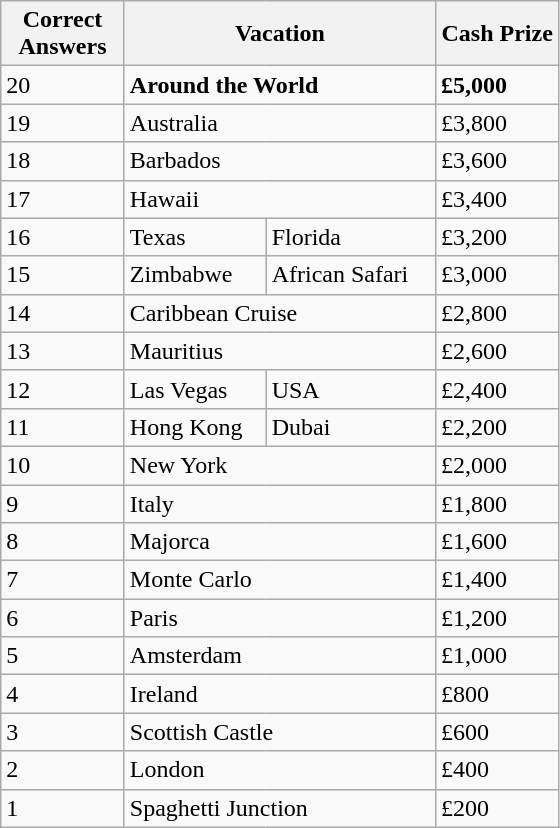<table class="wikitable">
<tr>
<th style="width:75px">Correct Answers</th>
<th style="width:200px" colspan="2">Vacation</th>
<th style="width:75px">Cash Prize</th>
</tr>
<tr>
<td>20</td>
<td colspan="2"><strong>Around the World</strong></td>
<td><strong>£5,000</strong></td>
</tr>
<tr>
<td>19</td>
<td colspan="2">Australia</td>
<td>£3,800</td>
</tr>
<tr>
<td>18</td>
<td colspan="2">Barbados</td>
<td>£3,600</td>
</tr>
<tr>
<td>17</td>
<td colspan="2">Hawaii</td>
<td>£3,400</td>
</tr>
<tr>
<td>16</td>
<td>Texas</td>
<td>Florida</td>
<td>£3,200</td>
</tr>
<tr>
<td>15</td>
<td>Zimbabwe</td>
<td>African Safari</td>
<td>£3,000</td>
</tr>
<tr>
<td>14</td>
<td colspan="2">Caribbean Cruise</td>
<td>£2,800</td>
</tr>
<tr>
<td>13</td>
<td colspan="2">Mauritius</td>
<td>£2,600</td>
</tr>
<tr>
<td>12</td>
<td>Las Vegas</td>
<td>USA</td>
<td>£2,400</td>
</tr>
<tr>
<td>11</td>
<td>Hong Kong</td>
<td>Dubai</td>
<td>£2,200</td>
</tr>
<tr>
<td>10</td>
<td colspan="2">New York</td>
<td>£2,000</td>
</tr>
<tr>
<td>9</td>
<td colspan="2">Italy</td>
<td>£1,800</td>
</tr>
<tr>
<td>8</td>
<td colspan="2">Majorca</td>
<td>£1,600</td>
</tr>
<tr>
<td>7</td>
<td colspan="2">Monte Carlo</td>
<td>£1,400</td>
</tr>
<tr>
<td>6</td>
<td colspan="2">Paris</td>
<td>£1,200</td>
</tr>
<tr>
<td>5</td>
<td colspan="2">Amsterdam</td>
<td>£1,000</td>
</tr>
<tr>
<td>4</td>
<td colspan="2">Ireland</td>
<td>£800</td>
</tr>
<tr>
<td>3</td>
<td colspan="2">Scottish Castle</td>
<td>£600</td>
</tr>
<tr>
<td>2</td>
<td colspan="2">London</td>
<td>£400</td>
</tr>
<tr>
<td>1</td>
<td colspan="2">Spaghetti Junction</td>
<td>£200</td>
</tr>
</table>
